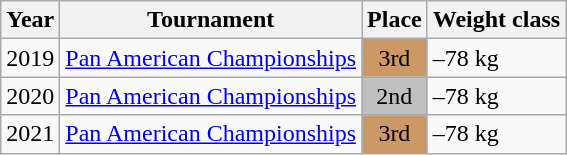<table class=wikitable>
<tr>
<th>Year</th>
<th>Tournament</th>
<th>Place</th>
<th>Weight class</th>
</tr>
<tr>
<td>2019</td>
<td><a href='#'>Pan American Championships</a></td>
<td bgcolor="cc9966" align="center">3rd</td>
<td>–78 kg</td>
</tr>
<tr>
<td>2020</td>
<td><a href='#'>Pan American Championships</a></td>
<td bgcolor="silver" align="center">2nd</td>
<td>–78 kg</td>
</tr>
<tr>
<td>2021</td>
<td><a href='#'>Pan American Championships</a></td>
<td bgcolor="cc9966" align="center">3rd</td>
<td>–78 kg</td>
</tr>
</table>
